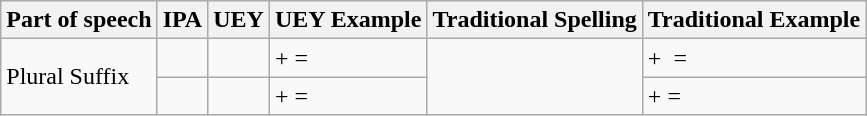<table class="wikitable">
<tr>
<th>Part of speech</th>
<th>IPA</th>
<th>UEY</th>
<th>UEY Example</th>
<th>Traditional Spelling</th>
<th>Traditional Example</th>
</tr>
<tr>
<td rowspan="2">Plural Suffix</td>
<td></td>
<td></td>
<td> +  = </td>
<td rowspan="2"><big></big></td>
<td> + ؜  = ؜ </td>
</tr>
<tr>
<td></td>
<td></td>
<td> +  = ؜ </td>
<td> +؜  = ؜ </td>
</tr>
</table>
